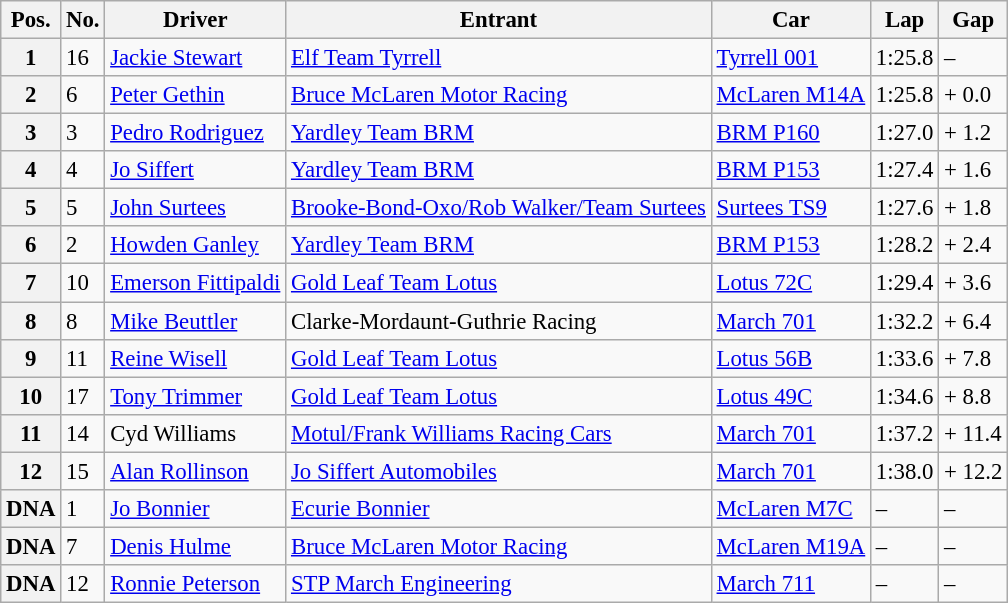<table class="wikitable" style="font-size: 95%;">
<tr>
<th>Pos.</th>
<th>No.</th>
<th>Driver</th>
<th>Entrant</th>
<th>Car</th>
<th>Lap</th>
<th>Gap</th>
</tr>
<tr>
<th>1</th>
<td>16</td>
<td> <a href='#'>Jackie Stewart</a></td>
<td><a href='#'>Elf Team Tyrrell</a></td>
<td><a href='#'>Tyrrell 001</a></td>
<td>1:25.8</td>
<td>–</td>
</tr>
<tr>
<th>2</th>
<td>6</td>
<td> <a href='#'>Peter Gethin</a></td>
<td><a href='#'>Bruce McLaren Motor Racing</a></td>
<td><a href='#'>McLaren M14A</a></td>
<td>1:25.8</td>
<td>+ 0.0</td>
</tr>
<tr>
<th>3</th>
<td>3</td>
<td> <a href='#'>Pedro Rodriguez</a></td>
<td><a href='#'>Yardley Team BRM</a></td>
<td><a href='#'>BRM P160</a></td>
<td>1:27.0</td>
<td>+ 1.2</td>
</tr>
<tr>
<th>4</th>
<td>4</td>
<td> <a href='#'>Jo Siffert</a></td>
<td><a href='#'>Yardley Team BRM</a></td>
<td><a href='#'>BRM P153</a></td>
<td>1:27.4</td>
<td>+ 1.6</td>
</tr>
<tr>
<th>5</th>
<td>5</td>
<td> <a href='#'>John Surtees</a></td>
<td><a href='#'>Brooke-Bond-Oxo/Rob Walker/Team Surtees</a></td>
<td><a href='#'>Surtees TS9</a></td>
<td>1:27.6</td>
<td>+ 1.8</td>
</tr>
<tr>
<th>6</th>
<td>2</td>
<td> <a href='#'>Howden Ganley</a></td>
<td><a href='#'>Yardley Team BRM</a></td>
<td><a href='#'>BRM P153</a></td>
<td>1:28.2</td>
<td>+ 2.4</td>
</tr>
<tr>
<th>7</th>
<td>10</td>
<td> <a href='#'>Emerson Fittipaldi</a></td>
<td><a href='#'>Gold Leaf Team Lotus</a></td>
<td><a href='#'>Lotus 72C</a></td>
<td>1:29.4</td>
<td>+ 3.6</td>
</tr>
<tr>
<th>8</th>
<td>8</td>
<td> <a href='#'>Mike Beuttler</a></td>
<td>Clarke-Mordaunt-Guthrie Racing</td>
<td><a href='#'>March 701</a></td>
<td>1:32.2</td>
<td>+ 6.4</td>
</tr>
<tr>
<th>9</th>
<td>11</td>
<td> <a href='#'>Reine Wisell</a></td>
<td><a href='#'>Gold Leaf Team Lotus</a></td>
<td><a href='#'>Lotus 56B</a></td>
<td>1:33.6</td>
<td>+ 7.8</td>
</tr>
<tr>
<th>10</th>
<td>17</td>
<td> <a href='#'>Tony Trimmer</a></td>
<td><a href='#'>Gold Leaf Team Lotus</a></td>
<td><a href='#'>Lotus 49C</a></td>
<td>1:34.6</td>
<td>+ 8.8</td>
</tr>
<tr>
<th>11</th>
<td>14</td>
<td> Cyd Williams</td>
<td><a href='#'>Motul/Frank Williams Racing Cars</a></td>
<td><a href='#'>March 701</a></td>
<td>1:37.2</td>
<td>+ 11.4</td>
</tr>
<tr>
<th>12</th>
<td>15</td>
<td> <a href='#'>Alan Rollinson</a></td>
<td><a href='#'>Jo Siffert Automobiles</a></td>
<td><a href='#'>March 701</a></td>
<td>1:38.0</td>
<td>+ 12.2</td>
</tr>
<tr>
<th>DNA</th>
<td>1</td>
<td> <a href='#'>Jo Bonnier</a></td>
<td><a href='#'>Ecurie Bonnier</a></td>
<td><a href='#'>McLaren M7C</a></td>
<td>–</td>
<td>–</td>
</tr>
<tr>
<th>DNA</th>
<td>7</td>
<td> <a href='#'>Denis Hulme</a></td>
<td><a href='#'>Bruce McLaren Motor Racing</a></td>
<td><a href='#'>McLaren M19A</a></td>
<td>–</td>
<td>–</td>
</tr>
<tr>
<th>DNA</th>
<td>12</td>
<td> <a href='#'>Ronnie Peterson</a></td>
<td><a href='#'>STP March Engineering</a></td>
<td><a href='#'>March 711</a></td>
<td>–</td>
<td>–</td>
</tr>
</table>
